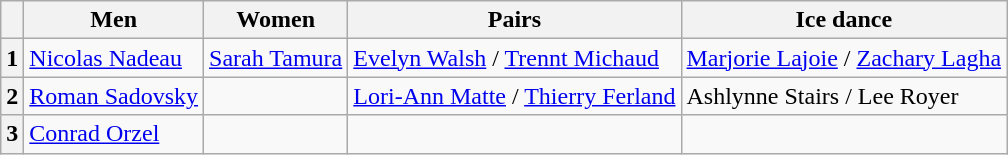<table class="wikitable">
<tr>
<th></th>
<th>Men</th>
<th>Women</th>
<th>Pairs</th>
<th>Ice dance</th>
</tr>
<tr>
<th>1</th>
<td><a href='#'>Nicolas Nadeau</a></td>
<td><a href='#'>Sarah Tamura</a></td>
<td><a href='#'>Evelyn Walsh</a> / <a href='#'>Trennt Michaud</a></td>
<td><a href='#'>Marjorie Lajoie</a> / <a href='#'>Zachary Lagha</a></td>
</tr>
<tr>
<th>2</th>
<td><a href='#'>Roman Sadovsky</a></td>
<td></td>
<td><a href='#'>Lori-Ann Matte</a> / <a href='#'>Thierry Ferland</a></td>
<td>Ashlynne Stairs / Lee Royer</td>
</tr>
<tr>
<th>3</th>
<td><a href='#'>Conrad Orzel</a></td>
<td></td>
<td></td>
<td></td>
</tr>
</table>
